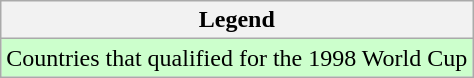<table class="wikitable">
<tr>
<th>Legend</th>
</tr>
<tr bgcolor=#ccffcc>
<td>Countries that qualified for the 1998 World Cup</td>
</tr>
</table>
